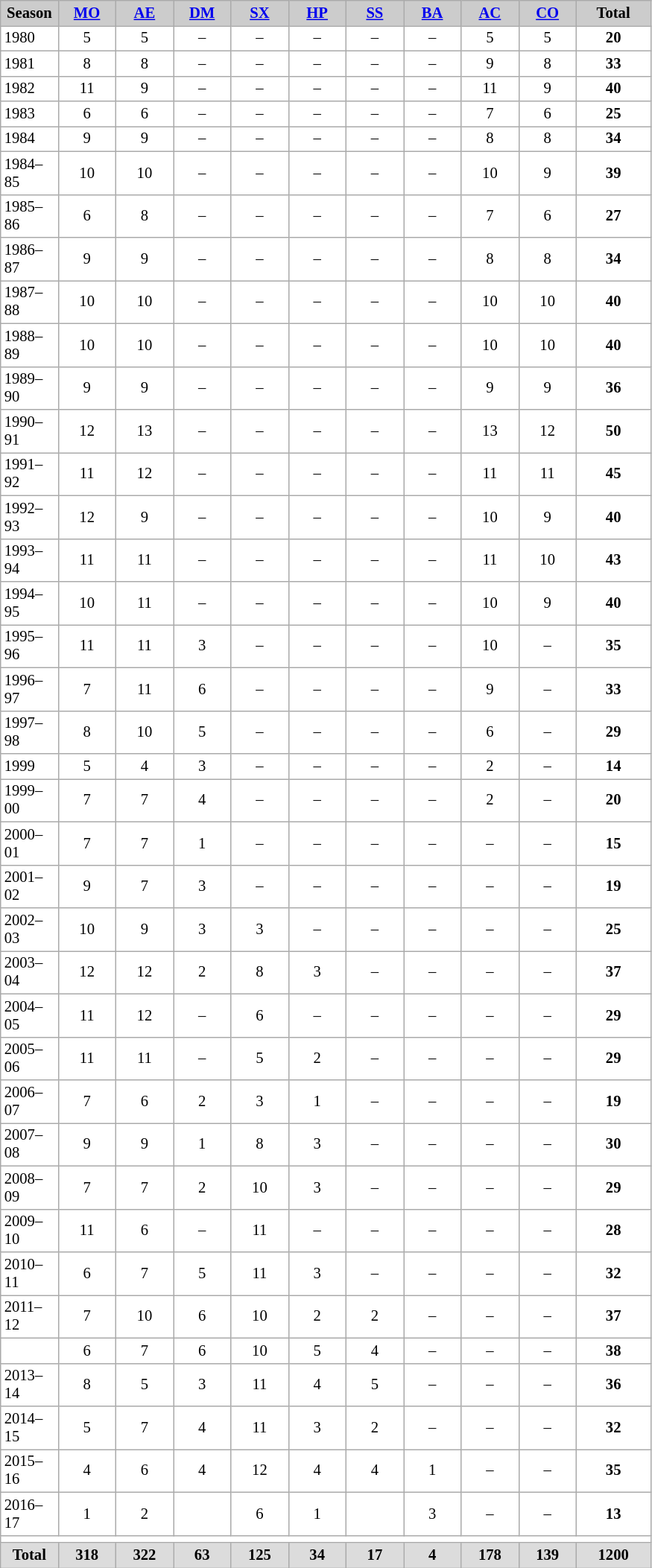<table class="wikitable plainrowheaders" style="background:#fff; font-size:86%; border:grey solid 1px; border-collapse:collapse">
<tr style="background:#ccc; text-align:center;">
<th style="background:#ccc;" width="45">Season</th>
<th style="background:#ccc;" width="45"><a href='#'>MO</a></th>
<th style="background:#ccc;" width="45"><a href='#'>AE</a></th>
<th style="background:#ccc;" width="45"><a href='#'>DM</a></th>
<th style="background:#ccc;" width="45"><a href='#'>SX</a></th>
<th style="background:#ccc;" width="45"><a href='#'>HP</a></th>
<th style="background:#ccc;" width="45"><a href='#'>SS</a></th>
<th style="background:#ccc;" width="45"><a href='#'>BA</a></th>
<th style="background:#ccc;" width="45"><a href='#'>AC</a></th>
<th style="background:#ccc;" width="45"><a href='#'>CO</a></th>
<th style="background:#ccc;" width="60">Total</th>
</tr>
<tr>
<td>1980</td>
<td align=center>5</td>
<td align=center>5</td>
<td align=center>–</td>
<td align=center>–</td>
<td align=center>–</td>
<td align=center>–</td>
<td align=center>–</td>
<td align=center>5</td>
<td align=center>5</td>
<td align=center><strong>20</strong></td>
</tr>
<tr>
<td>1981</td>
<td align=center>8</td>
<td align=center>8</td>
<td align=center>–</td>
<td align=center>–</td>
<td align=center>–</td>
<td align=center>–</td>
<td align=center>–</td>
<td align=center>9</td>
<td align=center>8</td>
<td align=center><strong>33</strong></td>
</tr>
<tr>
<td>1982</td>
<td align=center>11</td>
<td align=center>9</td>
<td align=center>–</td>
<td align=center>–</td>
<td align=center>–</td>
<td align=center>–</td>
<td align=center>–</td>
<td align=center>11</td>
<td align=center>9</td>
<td align=center><strong>40</strong></td>
</tr>
<tr>
<td>1983</td>
<td align=center>6</td>
<td align=center>6</td>
<td align=center>–</td>
<td align=center>–</td>
<td align=center>–</td>
<td align=center>–</td>
<td align=center>–</td>
<td align=center>7</td>
<td align=center>6</td>
<td align=center><strong>25</strong></td>
</tr>
<tr>
<td>1984</td>
<td align=center>9</td>
<td align=center>9</td>
<td align=center>–</td>
<td align=center>–</td>
<td align=center>–</td>
<td align=center>–</td>
<td align=center>–</td>
<td align=center>8</td>
<td align=center>8</td>
<td align=center><strong>34</strong></td>
</tr>
<tr>
<td>1984–85</td>
<td align=center>10</td>
<td align=center>10</td>
<td align=center>–</td>
<td align=center>–</td>
<td align=center>–</td>
<td align=center>–</td>
<td align=center>–</td>
<td align=center>10</td>
<td align=center>9</td>
<td align=center><strong>39</strong></td>
</tr>
<tr>
<td>1985–86</td>
<td align=center>6</td>
<td align=center>8</td>
<td align=center>–</td>
<td align=center>–</td>
<td align=center>–</td>
<td align=center>–</td>
<td align=center>–</td>
<td align=center>7</td>
<td align=center>6</td>
<td align=center><strong>27</strong></td>
</tr>
<tr>
<td>1986–87</td>
<td align=center>9</td>
<td align=center>9</td>
<td align=center>–</td>
<td align=center>–</td>
<td align=center>–</td>
<td align=center>–</td>
<td align=center>–</td>
<td align=center>8</td>
<td align=center>8</td>
<td align=center><strong>34</strong></td>
</tr>
<tr>
<td>1987–88</td>
<td align=center>10</td>
<td align=center>10</td>
<td align=center>–</td>
<td align=center>–</td>
<td align=center>–</td>
<td align=center>–</td>
<td align=center>–</td>
<td align=center>10</td>
<td align=center>10</td>
<td align=center><strong>40</strong></td>
</tr>
<tr>
<td>1988–89</td>
<td align=center>10</td>
<td align=center>10</td>
<td align=center>–</td>
<td align=center>–</td>
<td align=center>–</td>
<td align=center>–</td>
<td align=center>–</td>
<td align=center>10</td>
<td align=center>10</td>
<td align=center><strong>40</strong></td>
</tr>
<tr>
<td>1989–90</td>
<td align=center>9</td>
<td align=center>9</td>
<td align=center>–</td>
<td align=center>–</td>
<td align=center>–</td>
<td align=center>–</td>
<td align=center>–</td>
<td align=center>9</td>
<td align=center>9</td>
<td align=center><strong>36</strong></td>
</tr>
<tr>
<td>1990–91</td>
<td align=center>12</td>
<td align=center>13</td>
<td align=center>–</td>
<td align=center>–</td>
<td align=center>–</td>
<td align=center>–</td>
<td align=center>–</td>
<td align=center>13</td>
<td align=center>12</td>
<td align=center><strong>50</strong></td>
</tr>
<tr>
<td>1991–92</td>
<td align=center>11</td>
<td align=center>12</td>
<td align=center>–</td>
<td align=center>–</td>
<td align=center>–</td>
<td align=center>–</td>
<td align=center>–</td>
<td align=center>11</td>
<td align=center>11</td>
<td align=center><strong>45</strong></td>
</tr>
<tr>
<td>1992–93</td>
<td align=center>12</td>
<td align=center>9</td>
<td align=center>–</td>
<td align=center>–</td>
<td align=center>–</td>
<td align=center>–</td>
<td align=center>–</td>
<td align=center>10</td>
<td align=center>9</td>
<td align=center><strong>40</strong></td>
</tr>
<tr>
<td>1993–94</td>
<td align=center>11</td>
<td align=center>11</td>
<td align=center>–</td>
<td align=center>–</td>
<td align=center>–</td>
<td align=center>–</td>
<td align=center>–</td>
<td align=center>11</td>
<td align=center>10</td>
<td align=center><strong>43</strong></td>
</tr>
<tr>
<td>1994–95</td>
<td align=center>10</td>
<td align=center>11</td>
<td align=center>–</td>
<td align=center>–</td>
<td align=center>–</td>
<td align=center>–</td>
<td align=center>–</td>
<td align=center>10</td>
<td align=center>9</td>
<td align=center><strong>40</strong></td>
</tr>
<tr>
<td>1995–96</td>
<td align=center>11</td>
<td align=center>11</td>
<td align=center>3</td>
<td align=center>–</td>
<td align=center>–</td>
<td align=center>–</td>
<td align=center>–</td>
<td align=center>10</td>
<td align=center>–</td>
<td align=center><strong>35</strong></td>
</tr>
<tr>
<td>1996–97</td>
<td align=center>7</td>
<td align=center>11</td>
<td align=center>6</td>
<td align=center>–</td>
<td align=center>–</td>
<td align=center>–</td>
<td align=center>–</td>
<td align=center>9</td>
<td align=center>–</td>
<td align=center><strong>33</strong></td>
</tr>
<tr>
<td>1997–98</td>
<td align=center>8</td>
<td align=center>10</td>
<td align=center>5</td>
<td align=center>–</td>
<td align=center>–</td>
<td align=center>–</td>
<td align=center>–</td>
<td align=center>6</td>
<td align=center>–</td>
<td align=center><strong>29</strong></td>
</tr>
<tr>
<td>1999</td>
<td align=center>5</td>
<td align=center>4</td>
<td align=center>3</td>
<td align=center>–</td>
<td align=center>–</td>
<td align=center>–</td>
<td align=center>–</td>
<td align=center>2</td>
<td align=center>–</td>
<td align=center><strong>14</strong></td>
</tr>
<tr>
<td>1999–00</td>
<td align=center>7</td>
<td align=center>7</td>
<td align=center>4</td>
<td align=center>–</td>
<td align=center>–</td>
<td align=center>–</td>
<td align=center>–</td>
<td align=center>2</td>
<td align=center>–</td>
<td align=center><strong>20</strong></td>
</tr>
<tr>
<td>2000–01</td>
<td align=center>7</td>
<td align=center>7</td>
<td align=center>1</td>
<td align=center>–</td>
<td align=center>–</td>
<td align=center>–</td>
<td align=center>–</td>
<td align=center>–</td>
<td align=center>–</td>
<td align=center><strong>15</strong></td>
</tr>
<tr>
<td>2001–02</td>
<td align=center>9</td>
<td align=center>7</td>
<td align=center>3</td>
<td align=center>–</td>
<td align=center>–</td>
<td align=center>–</td>
<td align=center>–</td>
<td align=center>–</td>
<td align=center>–</td>
<td align=center><strong>19</strong></td>
</tr>
<tr>
<td>2002–03</td>
<td align=center>10</td>
<td align=center>9</td>
<td align=center>3</td>
<td align=center>3</td>
<td align=center>–</td>
<td align=center>–</td>
<td align=center>–</td>
<td align=center>–</td>
<td align=center>–</td>
<td align=center><strong>25</strong></td>
</tr>
<tr>
<td>2003–04</td>
<td align=center>12</td>
<td align=center>12</td>
<td align=center>2</td>
<td align=center>8</td>
<td align=center>3</td>
<td align=center>–</td>
<td align=center>–</td>
<td align=center>–</td>
<td align=center>–</td>
<td align=center><strong>37</strong></td>
</tr>
<tr>
<td>2004–05</td>
<td align=center>11</td>
<td align=center>12</td>
<td align=center>–</td>
<td align=center>6</td>
<td align=center>–</td>
<td align=center>–</td>
<td align=center>–</td>
<td align=center>–</td>
<td align=center>–</td>
<td align=center><strong>29</strong></td>
</tr>
<tr>
<td>2005–06</td>
<td align=center>11</td>
<td align=center>11</td>
<td align=center>–</td>
<td align=center>5</td>
<td align=center>2</td>
<td align=center>–</td>
<td align=center>–</td>
<td align=center>–</td>
<td align=center>–</td>
<td align=center><strong>29</strong></td>
</tr>
<tr>
<td>2006–07</td>
<td align=center>7</td>
<td align=center>6</td>
<td align=center>2</td>
<td align=center>3</td>
<td align=center>1</td>
<td align=center>–</td>
<td align=center>–</td>
<td align=center>–</td>
<td align=center>–</td>
<td align=center><strong>19</strong></td>
</tr>
<tr>
<td>2007–08</td>
<td align=center>9</td>
<td align=center>9</td>
<td align=center>1</td>
<td align=center>8</td>
<td align=center>3</td>
<td align=center>–</td>
<td align=center>–</td>
<td align=center>–</td>
<td align=center>–</td>
<td align=center><strong>30</strong></td>
</tr>
<tr>
<td>2008–09</td>
<td align=center>7</td>
<td align=center>7</td>
<td align=center>2</td>
<td align=center>10</td>
<td align=center>3</td>
<td align=center>–</td>
<td align=center>–</td>
<td align=center>–</td>
<td align=center>–</td>
<td align=center><strong>29</strong></td>
</tr>
<tr>
<td>2009–10</td>
<td align=center>11</td>
<td align=center>6</td>
<td align=center>–</td>
<td align=center>11</td>
<td align=center>–</td>
<td align=center>–</td>
<td align=center>–</td>
<td align=center>–</td>
<td align=center>–</td>
<td align=center><strong>28</strong></td>
</tr>
<tr>
<td>2010–11</td>
<td align=center>6</td>
<td align=center>7</td>
<td align=center>5</td>
<td align=center>11</td>
<td align=center>3</td>
<td align=center>–</td>
<td align=center>–</td>
<td align=center>–</td>
<td align=center>–</td>
<td align=center><strong>32</strong></td>
</tr>
<tr>
<td>2011–12</td>
<td align=center>7</td>
<td align=center>10</td>
<td align=center>6</td>
<td align=center>10</td>
<td align=center>2</td>
<td align=center>2</td>
<td align=center>–</td>
<td align=center>–</td>
<td align=center>–</td>
<td align=center><strong>37</strong></td>
</tr>
<tr>
<td></td>
<td align=center>6</td>
<td align=center>7</td>
<td align=center>6</td>
<td align=center>10</td>
<td align=center>5</td>
<td align=center>4</td>
<td align=center>–</td>
<td align=center>–</td>
<td align=center>–</td>
<td align=center><strong>38</strong></td>
</tr>
<tr>
<td>2013–14</td>
<td align=center>8</td>
<td align=center>5</td>
<td align=center>3</td>
<td align=center>11</td>
<td align=center>4</td>
<td align=center>5</td>
<td align=center>–</td>
<td align=center>–</td>
<td align=center>–</td>
<td align=center><strong>36</strong></td>
</tr>
<tr>
<td>2014–15</td>
<td align=center>5</td>
<td align=center>7</td>
<td align=center>4</td>
<td align=center>11</td>
<td align=center>3</td>
<td align=center>2</td>
<td align=center>–</td>
<td align=center>–</td>
<td align=center>–</td>
<td align=center><strong>32</strong></td>
</tr>
<tr>
<td>2015–16</td>
<td align=center>4</td>
<td align=center>6</td>
<td align=center>4</td>
<td align=center>12</td>
<td align=center>4</td>
<td align=center>4</td>
<td align=center>1</td>
<td align=center>–</td>
<td align=center>–</td>
<td align=center><strong>35</strong></td>
</tr>
<tr>
<td>2016–17</td>
<td align=center>1</td>
<td align=center>2</td>
<td align=center></td>
<td align=center>6</td>
<td align=center>1</td>
<td align=center></td>
<td align=center>3</td>
<td align=center>–</td>
<td align=center>–</td>
<td align=center><strong>13</strong></td>
</tr>
<tr>
<td colspan=11></td>
</tr>
<tr bgcolor=gainsboro>
<td align=center><strong>Total</strong></td>
<td align=center><strong>318</strong></td>
<td align=center><strong>322</strong></td>
<td align=center><strong>63</strong></td>
<td align=center><strong>125</strong></td>
<td align=center><strong>34</strong></td>
<td align=center><strong>17</strong></td>
<td align=center><strong>4</strong></td>
<td align=center><strong>178</strong></td>
<td align=center><strong>139</strong></td>
<td align=center><strong>1200</strong></td>
</tr>
</table>
